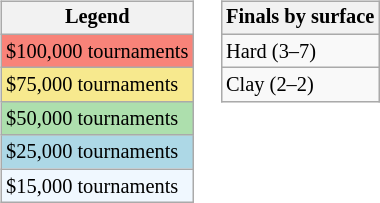<table>
<tr valign=top>
<td><br><table class=wikitable style="font-size:85%">
<tr>
<th>Legend</th>
</tr>
<tr style="background:#f88379;">
<td>$100,000 tournaments</td>
</tr>
<tr style="background:#f7e98e;">
<td>$75,000 tournaments</td>
</tr>
<tr style="background:#addfad;">
<td>$50,000 tournaments</td>
</tr>
<tr style="background:lightblue;">
<td>$25,000 tournaments</td>
</tr>
<tr style="background:#f0f8ff;">
<td>$15,000 tournaments</td>
</tr>
</table>
</td>
<td><br><table class=wikitable style="font-size:85%">
<tr>
<th>Finals by surface</th>
</tr>
<tr>
<td>Hard (3–7)</td>
</tr>
<tr>
<td>Clay (2–2)</td>
</tr>
</table>
</td>
</tr>
</table>
